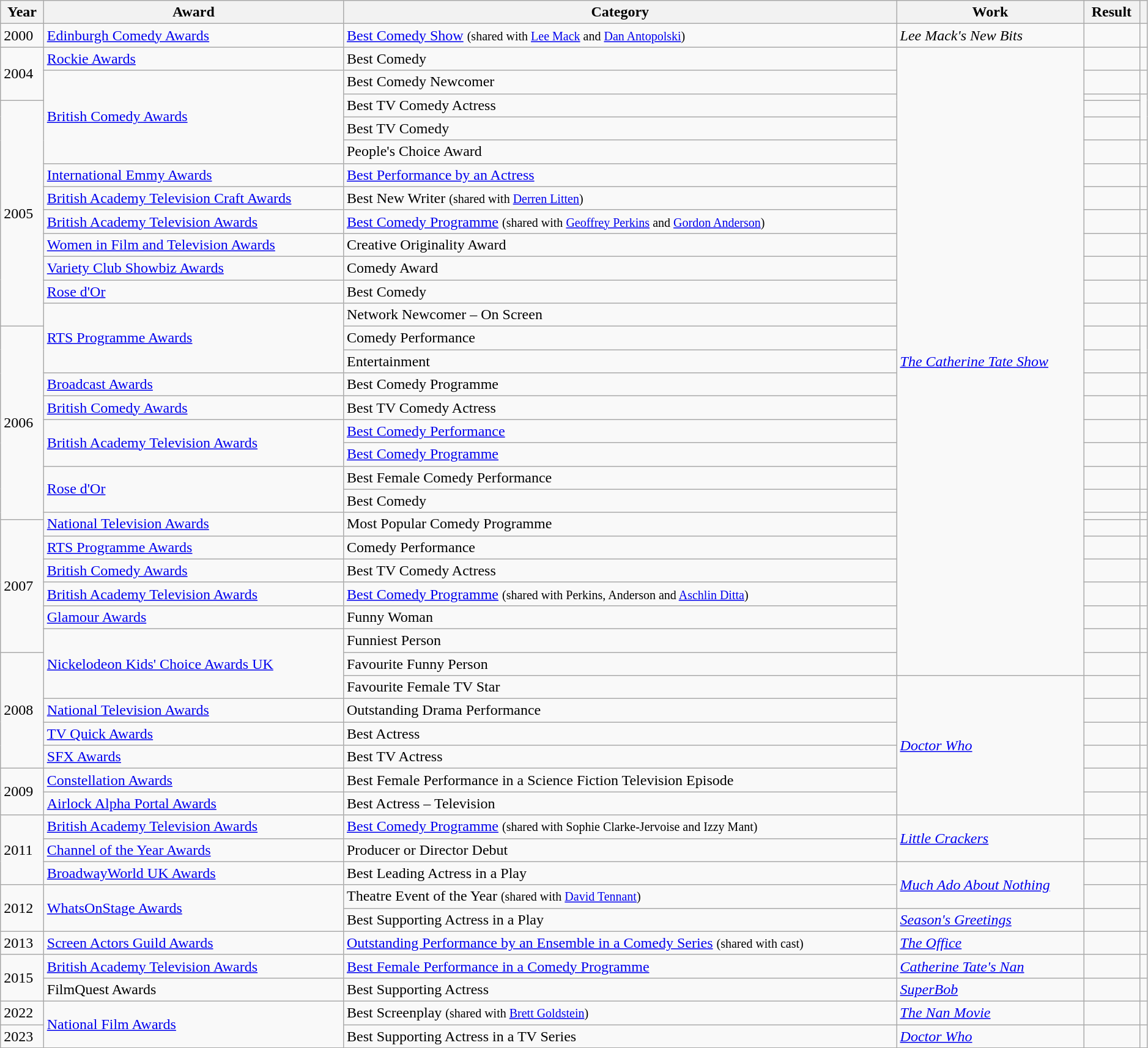<table class="wikitable plainrowheaders sortable" style="width:99%;">
<tr>
<th scope="col">Year</th>
<th scope="col">Award</th>
<th scope="col">Category</th>
<th scope="col">Work</th>
<th scope="col">Result</th>
<th scope="col" class="unsortable"></th>
</tr>
<tr>
<td>2000</td>
<td><a href='#'>Edinburgh Comedy Awards</a></td>
<td><a href='#'>Best Comedy Show</a> <small>(shared with <a href='#'>Lee Mack</a> and <a href='#'>Dan Antopolski</a>)</small></td>
<td><em>Lee Mack's New Bits</em></td>
<td></td>
<td style = "text-align: center;"></td>
</tr>
<tr>
<td rowspan="3">2004</td>
<td><a href='#'>Rockie Awards</a></td>
<td>Best Comedy</td>
<td rowspan="29"><em><a href='#'>The Catherine Tate Show</a></em></td>
<td></td>
<td style = "text-align: center;"></td>
</tr>
<tr>
<td rowspan="5"><a href='#'>British Comedy Awards</a></td>
<td>Best Comedy Newcomer</td>
<td></td>
<td style = "text-align: center;"></td>
</tr>
<tr>
<td rowspan="2">Best TV Comedy Actress</td>
<td></td>
<td rowspan="3" style = "text-align: center;"></td>
</tr>
<tr>
<td rowspan="10">2005</td>
<td></td>
</tr>
<tr>
<td>Best TV Comedy</td>
<td></td>
</tr>
<tr>
<td>People's Choice Award</td>
<td></td>
<td style = "text-align: center;"></td>
</tr>
<tr>
<td><a href='#'>International Emmy Awards</a></td>
<td><a href='#'>Best Performance by an Actress</a></td>
<td></td>
<td style = "text-align: center;"></td>
</tr>
<tr>
<td><a href='#'>British Academy Television Craft Awards</a></td>
<td>Best New Writer <small>(shared with <a href='#'>Derren Litten</a>)</small></td>
<td></td>
<td style = "text-align: center;"></td>
</tr>
<tr>
<td><a href='#'>British Academy Television Awards</a></td>
<td><a href='#'>Best Comedy Programme</a> <small>(shared with <a href='#'>Geoffrey Perkins</a> and <a href='#'>Gordon Anderson</a>)</small></td>
<td></td>
<td style = "text-align: center;"></td>
</tr>
<tr>
<td><a href='#'>Women in Film and Television Awards</a></td>
<td>Creative Originality Award</td>
<td></td>
<td style = "text-align: center;"></td>
</tr>
<tr>
<td><a href='#'>Variety Club Showbiz Awards</a></td>
<td>Comedy Award</td>
<td></td>
<td style = "text-align: center;"></td>
</tr>
<tr>
<td><a href='#'>Rose d'Or</a></td>
<td>Best Comedy</td>
<td></td>
<td style = "text-align: center;"></td>
</tr>
<tr>
<td rowspan="3"><a href='#'>RTS Programme Awards</a></td>
<td>Network Newcomer – On Screen</td>
<td></td>
<td style = "text-align: center;"></td>
</tr>
<tr>
<td rowspan="9">2006</td>
<td>Comedy Performance</td>
<td></td>
<td rowspan="2" style = "text-align: center;"></td>
</tr>
<tr>
<td>Entertainment</td>
<td></td>
</tr>
<tr>
<td><a href='#'>Broadcast Awards</a></td>
<td>Best Comedy Programme</td>
<td></td>
<td style = "text-align: center;"></td>
</tr>
<tr>
<td><a href='#'>British Comedy Awards</a></td>
<td>Best TV Comedy Actress</td>
<td></td>
<td style = "text-align: center;"></td>
</tr>
<tr>
<td rowspan="2"><a href='#'>British Academy Television Awards</a></td>
<td><a href='#'>Best Comedy Performance</a></td>
<td></td>
<td style = "text-align: center;"></td>
</tr>
<tr>
<td><a href='#'>Best Comedy Programme</a></td>
<td></td>
<td style = "text-align: center;"></td>
</tr>
<tr>
<td rowspan="2"><a href='#'>Rose d'Or</a></td>
<td>Best Female Comedy Performance</td>
<td></td>
<td style = "text-align: center;"></td>
</tr>
<tr>
<td>Best Comedy</td>
<td></td>
<td style = "text-align: center;"></td>
</tr>
<tr>
<td rowspan="2"><a href='#'>National Television Awards</a></td>
<td rowspan="2">Most Popular Comedy Programme</td>
<td></td>
<td style = "text-align: center;"></td>
</tr>
<tr>
<td rowspan="6">2007</td>
<td></td>
<td style = "text-align: center;"></td>
</tr>
<tr>
<td><a href='#'>RTS Programme Awards</a></td>
<td>Comedy Performance</td>
<td></td>
<td style = "text-align: center;"></td>
</tr>
<tr>
<td><a href='#'>British Comedy Awards</a></td>
<td>Best TV Comedy Actress</td>
<td></td>
<td style = "text-align: center;"></td>
</tr>
<tr>
<td><a href='#'>British Academy Television Awards</a></td>
<td><a href='#'>Best Comedy Programme</a> <small>(shared with Perkins, Anderson and <a href='#'>Aschlin Ditta</a>)</small></td>
<td></td>
<td style = "text-align: center;"></td>
</tr>
<tr>
<td><a href='#'>Glamour Awards</a></td>
<td>Funny Woman</td>
<td></td>
<td style = "text-align: center;"></td>
</tr>
<tr>
<td rowspan="3"><a href='#'>Nickelodeon Kids' Choice Awards UK</a></td>
<td>Funniest Person</td>
<td></td>
<td style = "text-align: center;"></td>
</tr>
<tr>
<td rowspan="5">2008</td>
<td>Favourite Funny Person</td>
<td></td>
<td rowspan="2" style = "text-align: center;"></td>
</tr>
<tr>
<td>Favourite Female TV Star</td>
<td rowspan="6"><em><a href='#'>Doctor Who</a></em></td>
<td></td>
</tr>
<tr>
<td><a href='#'>National Television Awards</a></td>
<td>Outstanding Drama Performance</td>
<td></td>
<td style = "text-align: center;"></td>
</tr>
<tr>
<td><a href='#'>TV Quick Awards</a></td>
<td>Best Actress</td>
<td></td>
<td style = "text-align: center;"></td>
</tr>
<tr>
<td><a href='#'>SFX Awards</a></td>
<td>Best TV Actress</td>
<td></td>
<td style = "text-align: center;"></td>
</tr>
<tr>
<td rowspan="2">2009</td>
<td><a href='#'>Constellation Awards</a></td>
<td>Best Female Performance in a Science Fiction Television Episode</td>
<td></td>
<td style = "text-align: center;"></td>
</tr>
<tr>
<td><a href='#'>Airlock Alpha Portal Awards</a></td>
<td>Best Actress – Television</td>
<td></td>
<td style = "text-align: center;"></td>
</tr>
<tr>
<td rowspan="3">2011</td>
<td><a href='#'>British Academy Television Awards</a></td>
<td><a href='#'>Best Comedy Programme</a> <small>(shared with Sophie Clarke-Jervoise and Izzy Mant)</small></td>
<td rowspan="2"><em><a href='#'>Little Crackers</a></em></td>
<td></td>
<td style = "text-align: center;"></td>
</tr>
<tr>
<td><a href='#'>Channel of the Year Awards</a></td>
<td>Producer or Director Debut</td>
<td></td>
<td style = "text-align: center;"></td>
</tr>
<tr>
<td><a href='#'>BroadwayWorld UK Awards</a></td>
<td>Best Leading Actress in a Play</td>
<td rowspan="2"><a href='#'><em>Much Ado About Nothing</em></a></td>
<td></td>
<td style = "text-align: center;"></td>
</tr>
<tr>
<td rowspan="2">2012</td>
<td rowspan="2"><a href='#'>WhatsOnStage Awards</a></td>
<td>Theatre Event of the Year <small>(shared with <a href='#'>David Tennant</a>)</small></td>
<td></td>
<td rowspan="2" style = "text-align: center;"></td>
</tr>
<tr>
<td>Best Supporting Actress in a Play</td>
<td><a href='#'><em>Season's Greetings</em></a></td>
<td></td>
</tr>
<tr>
<td>2013</td>
<td><a href='#'>Screen Actors Guild Awards</a></td>
<td><a href='#'>Outstanding Performance by an Ensemble in a Comedy Series</a> <small>(shared with cast)</small></td>
<td><a href='#'><em>The Office</em></a></td>
<td></td>
<td style = "text-align: center;"></td>
</tr>
<tr>
<td rowspan="2">2015</td>
<td><a href='#'>British Academy Television Awards</a></td>
<td><a href='#'>Best Female Performance in a Comedy Programme</a></td>
<td><em><a href='#'>Catherine Tate's Nan</a></em></td>
<td></td>
<td style = "text-align: center;"></td>
</tr>
<tr>
<td>FilmQuest Awards</td>
<td>Best Supporting Actress</td>
<td><em><a href='#'>SuperBob</a></em></td>
<td></td>
<td style = "text-align: center;"></td>
</tr>
<tr>
<td>2022</td>
<td rowspan="2"><a href='#'>National Film Awards</a></td>
<td>Best Screenplay <small>(shared with <a href='#'>Brett Goldstein</a>)</small></td>
<td><em><a href='#'>The Nan Movie</a></em></td>
<td></td>
<td style = "text-align: center;"></td>
</tr>
<tr>
<td>2023</td>
<td>Best Supporting Actress in a TV Series</td>
<td><em><a href='#'>Doctor Who</a></em></td>
<td></td>
<td style = "text-align: center;"></td>
</tr>
</table>
